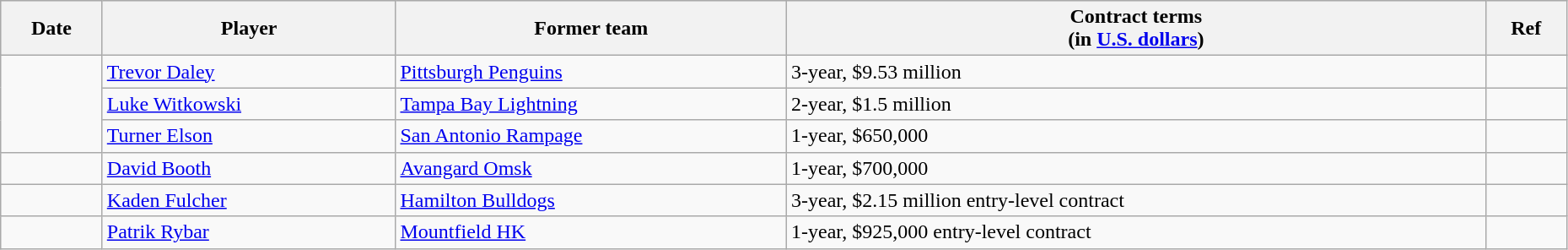<table class="wikitable" width=98%>
<tr style="background:#ddd;">
<th>Date</th>
<th>Player</th>
<th>Former team</th>
<th>Contract terms<br>(in <a href='#'>U.S. dollars</a>)</th>
<th>Ref</th>
</tr>
<tr>
<td rowspan="3"></td>
<td><a href='#'>Trevor Daley</a></td>
<td><a href='#'>Pittsburgh Penguins</a></td>
<td>3-year, $9.53 million</td>
<td></td>
</tr>
<tr>
<td><a href='#'>Luke Witkowski</a></td>
<td><a href='#'>Tampa Bay Lightning</a></td>
<td>2-year, $1.5 million</td>
<td></td>
</tr>
<tr>
<td><a href='#'>Turner Elson</a></td>
<td><a href='#'>San Antonio Rampage</a></td>
<td>1-year, $650,000</td>
<td></td>
</tr>
<tr>
<td></td>
<td><a href='#'>David Booth</a></td>
<td><a href='#'>Avangard Omsk</a></td>
<td>1-year, $700,000</td>
<td></td>
</tr>
<tr>
<td></td>
<td><a href='#'>Kaden Fulcher</a></td>
<td><a href='#'>Hamilton Bulldogs</a></td>
<td>3-year, $2.15 million entry-level contract</td>
<td></td>
</tr>
<tr>
<td></td>
<td><a href='#'>Patrik Rybar</a></td>
<td><a href='#'>Mountfield HK</a></td>
<td>1-year, $925,000 entry-level contract</td>
<td></td>
</tr>
</table>
